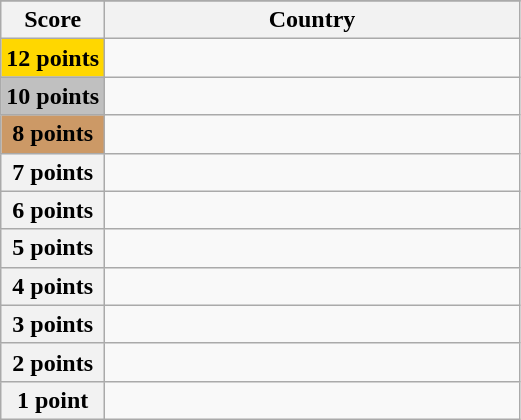<table class="wikitable">
<tr>
</tr>
<tr>
<th scope="col" width="20%">Score</th>
<th scope="col">Country</th>
</tr>
<tr>
<th scope="row" style="background:gold">12 points</th>
<td></td>
</tr>
<tr>
<th scope="row" style="background:silver">10 points</th>
<td></td>
</tr>
<tr>
<th scope="row" style="background:#CC9966">8 points</th>
<td></td>
</tr>
<tr>
<th scope="row">7 points</th>
<td></td>
</tr>
<tr>
<th scope="row">6 points</th>
<td></td>
</tr>
<tr>
<th scope="row">5 points</th>
<td></td>
</tr>
<tr>
<th scope="row">4 points</th>
<td></td>
</tr>
<tr>
<th scope="row">3 points</th>
<td></td>
</tr>
<tr>
<th scope="row">2 points</th>
<td></td>
</tr>
<tr>
<th scope="row">1 point</th>
<td></td>
</tr>
</table>
